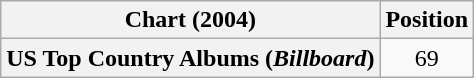<table class="wikitable plainrowheaders" style="text-align:center">
<tr>
<th scope="col">Chart (2004)</th>
<th scope="col">Position</th>
</tr>
<tr>
<th scope="row">US Top Country Albums (<em>Billboard</em>)</th>
<td>69</td>
</tr>
</table>
